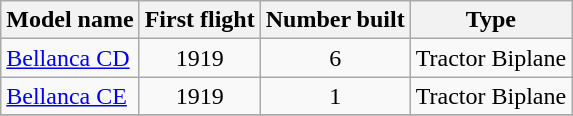<table class="wikitable">
<tr>
<th>Model name</th>
<th>First flight</th>
<th>Number built</th>
<th>Type</th>
</tr>
<tr>
<td align=left><a href='#'>Bellanca CD</a></td>
<td align=center>1919</td>
<td align=center>6</td>
<td align=left>Tractor Biplane</td>
</tr>
<tr>
<td align=left><a href='#'>Bellanca CE</a></td>
<td align=center>1919</td>
<td align=center>1</td>
<td align=left>Tractor Biplane</td>
</tr>
<tr>
</tr>
</table>
